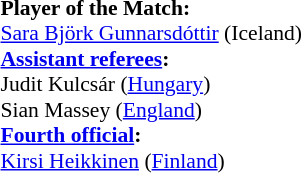<table width=100% style="font-size: 90%">
<tr>
<td><br><strong>Player of the Match:</strong>
<br><a href='#'>Sara Björk Gunnarsdóttir</a> (Iceland)<br><strong><a href='#'>Assistant referees</a>:</strong>
<br>Judit Kulcsár (<a href='#'>Hungary</a>)
<br>Sian Massey (<a href='#'>England</a>)
<br><strong><a href='#'>Fourth official</a>:</strong>
<br><a href='#'>Kirsi Heikkinen</a> (<a href='#'>Finland</a>)</td>
</tr>
</table>
